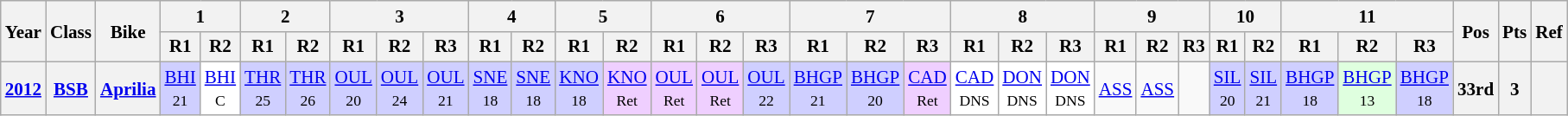<table class="wikitable" style="text-align:center; font-size:88%">
<tr>
<th valign="middle" rowspan=2>Year</th>
<th valign="middle" rowspan=2>Class</th>
<th valign="middle" rowspan=2>Bike</th>
<th colspan=2>1</th>
<th colspan=2>2</th>
<th colspan=3>3</th>
<th colspan=2>4</th>
<th colspan=2>5</th>
<th colspan=3>6</th>
<th colspan=3>7</th>
<th colspan=3>8</th>
<th colspan=3>9</th>
<th colspan=2>10</th>
<th colspan=3>11</th>
<th rowspan=2>Pos</th>
<th rowspan=2>Pts</th>
<th rowspan=2>Ref</th>
</tr>
<tr>
<th>R1</th>
<th>R2</th>
<th>R1</th>
<th>R2</th>
<th>R1</th>
<th>R2</th>
<th>R3</th>
<th>R1</th>
<th>R2</th>
<th>R1</th>
<th>R2</th>
<th>R1</th>
<th>R2</th>
<th>R3</th>
<th>R1</th>
<th>R2</th>
<th>R3</th>
<th>R1</th>
<th>R2</th>
<th>R3</th>
<th>R1</th>
<th>R2</th>
<th>R3</th>
<th>R1</th>
<th>R2</th>
<th>R1</th>
<th>R2</th>
<th>R3</th>
</tr>
<tr>
<th><a href='#'>2012</a></th>
<th><a href='#'>BSB</a></th>
<th><a href='#'>Aprilia</a></th>
<td style="background:#CFCFFF;"><a href='#'>BHI</a><br><small>21</small></td>
<td style="background:#ffffff;"><a href='#'>BHI</a><br><small>C</small></td>
<td style="background:#CFCFFF;"><a href='#'>THR</a><br><small>25</small></td>
<td style="background:#CFCFFF;"><a href='#'>THR</a><br><small>26</small></td>
<td style="background:#CFCFFF;"><a href='#'>OUL</a><br><small>20</small></td>
<td style="background:#CFCFFF;"><a href='#'>OUL</a><br><small>24</small></td>
<td style="background:#CFCFFF;"><a href='#'>OUL</a><br><small>21</small></td>
<td style="background:#CFCFFF;"><a href='#'>SNE</a><br><small>18</small></td>
<td style="background:#CFCFFF;"><a href='#'>SNE</a><br><small>18</small></td>
<td style="background:#CFCFFF;"><a href='#'>KNO</a><br><small>18</small></td>
<td style="background:#EFCFFF;"><a href='#'>KNO</a><br><small>Ret</small></td>
<td style="background:#EFCFFF;"><a href='#'>OUL</a><br><small>Ret</small></td>
<td style="background:#EFCFFF;"><a href='#'>OUL</a><br><small>Ret</small></td>
<td style="background:#CFCFFF;"><a href='#'>OUL</a><br><small>22</small></td>
<td style="background:#CFCFFF;"><a href='#'>BHGP</a><br><small>21</small></td>
<td style="background:#CFCFFF;"><a href='#'>BHGP</a><br><small>20</small></td>
<td style="background:#EFCFFF;"><a href='#'>CAD</a><br><small>Ret</small></td>
<td style="background:#FFFFFF;"><a href='#'>CAD</a><br><small>DNS</small></td>
<td style="background:#FFFFFF;"><a href='#'>DON</a><br><small>DNS</small></td>
<td style="background:#FFFFFF;"><a href='#'>DON</a><br><small>DNS</small></td>
<td><a href='#'>ASS</a></td>
<td><a href='#'>ASS</a></td>
<td></td>
<td style="background:#CFCFFF;"><a href='#'>SIL</a><br><small>20</small></td>
<td style="background:#CFCFFF;"><a href='#'>SIL</a><br><small>21</small></td>
<td style="background:#CFCFFF;"><a href='#'>BHGP</a><br><small>18</small></td>
<td style="background:#DFFFDF;"><a href='#'>BHGP</a><br><small>13</small></td>
<td style="background:#CFCFFF;"><a href='#'>BHGP</a><br><small>18</small></td>
<th>33rd</th>
<th>3</th>
<th></th>
</tr>
</table>
